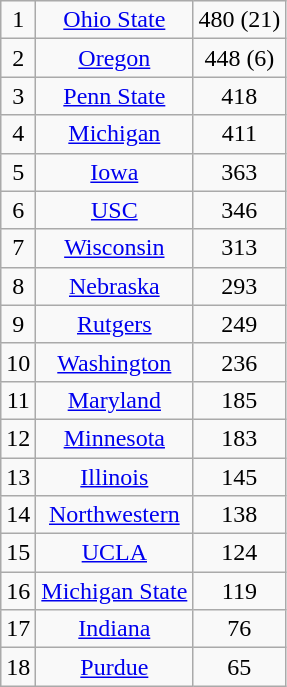<table class="wikitable" style="display: inline-table;">
<tr align="center">
<td>1</td>
<td><a href='#'>Ohio State</a></td>
<td>480 (21)</td>
</tr>
<tr align="center">
<td>2</td>
<td><a href='#'>Oregon</a></td>
<td>448 (6)</td>
</tr>
<tr align="center">
<td>3</td>
<td><a href='#'>Penn State</a></td>
<td>418</td>
</tr>
<tr align="center">
<td>4</td>
<td><a href='#'>Michigan</a></td>
<td>411</td>
</tr>
<tr align="center">
<td>5</td>
<td><a href='#'>Iowa</a></td>
<td>363</td>
</tr>
<tr align="center">
<td>6</td>
<td><a href='#'>USC</a></td>
<td>346</td>
</tr>
<tr align="center">
<td>7</td>
<td><a href='#'>Wisconsin</a></td>
<td>313</td>
</tr>
<tr align="center">
<td>8</td>
<td><a href='#'>Nebraska</a></td>
<td>293</td>
</tr>
<tr align="center">
<td>9</td>
<td><a href='#'>Rutgers</a></td>
<td>249</td>
</tr>
<tr align="center">
<td>10</td>
<td><a href='#'>Washington</a></td>
<td>236</td>
</tr>
<tr align="center">
<td>11</td>
<td><a href='#'>Maryland</a></td>
<td>185</td>
</tr>
<tr align="center">
<td>12</td>
<td><a href='#'>Minnesota</a></td>
<td>183</td>
</tr>
<tr align="center">
<td>13</td>
<td><a href='#'>Illinois</a></td>
<td>145</td>
</tr>
<tr align="center">
<td>14</td>
<td><a href='#'>Northwestern</a></td>
<td>138</td>
</tr>
<tr align="center">
<td>15</td>
<td><a href='#'>UCLA</a></td>
<td>124</td>
</tr>
<tr align="center">
<td>16</td>
<td><a href='#'>Michigan State</a></td>
<td>119</td>
</tr>
<tr align="center">
<td>17</td>
<td><a href='#'>Indiana</a></td>
<td>76</td>
</tr>
<tr align="center">
<td>18</td>
<td><a href='#'>Purdue</a></td>
<td>65</td>
</tr>
</table>
